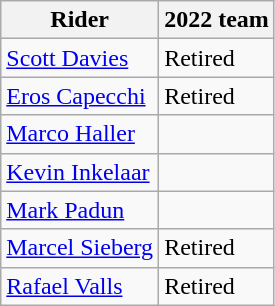<table class="wikitable">
<tr>
<th>Rider</th>
<th>2022 team</th>
</tr>
<tr>
<td><a href='#'>Scott Davies</a></td>
<td>Retired</td>
</tr>
<tr>
<td><a href='#'>Eros Capecchi</a></td>
<td>Retired</td>
</tr>
<tr>
<td><a href='#'>Marco Haller</a></td>
<td></td>
</tr>
<tr>
<td><a href='#'>Kevin Inkelaar</a></td>
<td></td>
</tr>
<tr>
<td><a href='#'>Mark Padun</a></td>
<td></td>
</tr>
<tr>
<td><a href='#'>Marcel Sieberg</a></td>
<td>Retired</td>
</tr>
<tr>
<td><a href='#'>Rafael Valls</a></td>
<td>Retired</td>
</tr>
</table>
